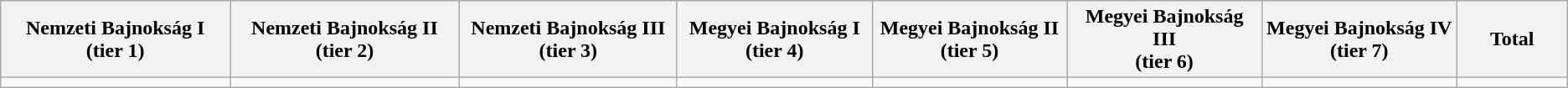<table class="wikitable">
<tr>
<th width=185>Nemzeti Bajnokság I<br>(tier 1)</th>
<th width=185>Nemzeti Bajnokság II<br>(tier 2)</th>
<th width=175>Nemzeti Bajnokság III<br>(tier 3)</th>
<th width=155>Megyei Bajnokság I<br>(tier 4)</th>
<th width=155>Megyei Bajnokság II<br>(tier 5)</th>
<th width=155>Megyei Bajnokság III<br>(tier 6)</th>
<th width=155>Megyei Bajnokság IV<br>(tier 7)</th>
<th width=85>Total</th>
</tr>
<tr>
<td></td>
<td></td>
<td></td>
<td></td>
<td></td>
<td></td>
<td></td>
<td></td>
</tr>
</table>
